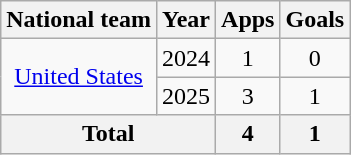<table class="wikitable" style="text-align:center">
<tr>
<th>National team</th>
<th>Year</th>
<th>Apps</th>
<th>Goals</th>
</tr>
<tr>
<td rowspan="2"><a href='#'>United States</a></td>
<td>2024</td>
<td>1</td>
<td>0</td>
</tr>
<tr>
<td>2025</td>
<td>3</td>
<td>1</td>
</tr>
<tr>
<th colspan="2">Total</th>
<th>4</th>
<th>1</th>
</tr>
</table>
